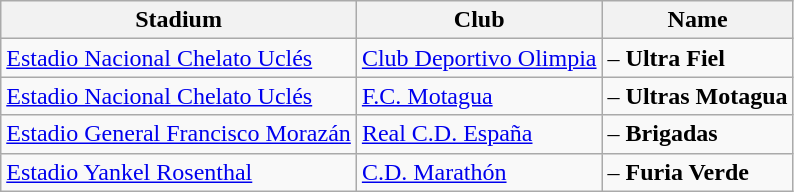<table class="wikitable">
<tr>
<th>Stadium</th>
<th>Club</th>
<th>Name</th>
</tr>
<tr>
<td><a href='#'>Estadio Nacional Chelato Uclés</a></td>
<td><a href='#'>Club Deportivo Olimpia</a></td>
<td>– <strong>Ultra Fiel</strong></td>
</tr>
<tr>
<td><a href='#'>Estadio Nacional Chelato Uclés</a></td>
<td><a href='#'>F.C. Motagua</a></td>
<td>– <strong>Ultras Motagua</strong></td>
</tr>
<tr>
<td><a href='#'>Estadio General Francisco Morazán</a></td>
<td><a href='#'>Real C.D. España</a></td>
<td>– <strong>Brigadas</strong></td>
</tr>
<tr>
<td><a href='#'>Estadio Yankel Rosenthal</a></td>
<td><a href='#'>C.D. Marathón</a></td>
<td>– <strong>Furia Verde</strong></td>
</tr>
</table>
